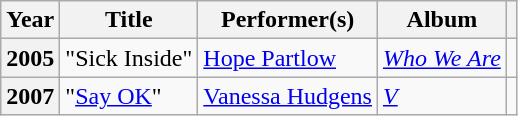<table class="wikitable plainrowheaders sortable">
<tr>
<th scope="col">Year</th>
<th scope="col">Title</th>
<th scope="col">Performer(s)</th>
<th scope="col">Album</th>
<th scope="col" class="unsortable"></th>
</tr>
<tr>
<th scope="row">2005</th>
<td>"Sick Inside"</td>
<td><a href='#'>Hope Partlow</a></td>
<td><em><a href='#'>Who We Are</a></em></td>
<td></td>
</tr>
<tr>
<th scope="row">2007</th>
<td>"<a href='#'>Say OK</a>"</td>
<td><a href='#'>Vanessa Hudgens</a></td>
<td><em><a href='#'>V</a></em></td>
<td></td>
</tr>
</table>
